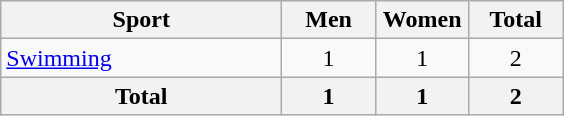<table class="wikitable sortable" style="text-align:center;">
<tr>
<th width=180>Sport</th>
<th width=55>Men</th>
<th width=55>Women</th>
<th width=55>Total</th>
</tr>
<tr>
<td align=left><a href='#'>Swimming</a></td>
<td>1</td>
<td>1</td>
<td>2</td>
</tr>
<tr>
<th>Total</th>
<th>1</th>
<th>1</th>
<th>2</th>
</tr>
</table>
